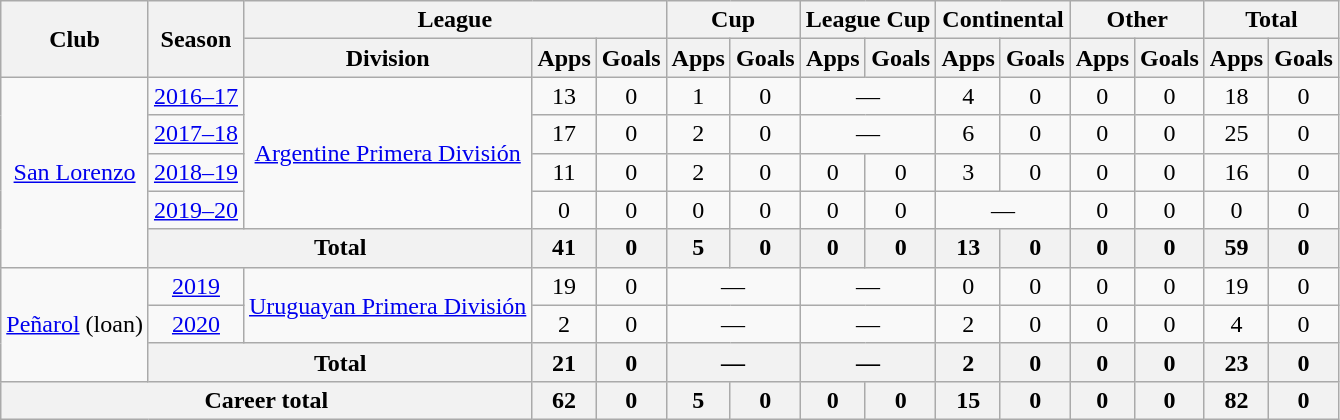<table class="wikitable" style="text-align:center">
<tr>
<th rowspan="2">Club</th>
<th rowspan="2">Season</th>
<th colspan="3">League</th>
<th colspan="2">Cup</th>
<th colspan="2">League Cup</th>
<th colspan="2">Continental</th>
<th colspan="2">Other</th>
<th colspan="2">Total</th>
</tr>
<tr>
<th>Division</th>
<th>Apps</th>
<th>Goals</th>
<th>Apps</th>
<th>Goals</th>
<th>Apps</th>
<th>Goals</th>
<th>Apps</th>
<th>Goals</th>
<th>Apps</th>
<th>Goals</th>
<th>Apps</th>
<th>Goals</th>
</tr>
<tr>
<td rowspan="5"><a href='#'>San Lorenzo</a></td>
<td><a href='#'>2016–17</a></td>
<td rowspan="4"><a href='#'>Argentine Primera División</a></td>
<td>13</td>
<td>0</td>
<td>1</td>
<td>0</td>
<td colspan="2">—</td>
<td>4</td>
<td>0</td>
<td>0</td>
<td>0</td>
<td>18</td>
<td>0</td>
</tr>
<tr>
<td><a href='#'>2017–18</a></td>
<td>17</td>
<td>0</td>
<td>2</td>
<td>0</td>
<td colspan="2">—</td>
<td>6</td>
<td>0</td>
<td>0</td>
<td>0</td>
<td>25</td>
<td>0</td>
</tr>
<tr>
<td><a href='#'>2018–19</a></td>
<td>11</td>
<td>0</td>
<td>2</td>
<td>0</td>
<td>0</td>
<td>0</td>
<td>3</td>
<td>0</td>
<td>0</td>
<td>0</td>
<td>16</td>
<td>0</td>
</tr>
<tr>
<td><a href='#'>2019–20</a></td>
<td>0</td>
<td>0</td>
<td>0</td>
<td>0</td>
<td>0</td>
<td>0</td>
<td colspan="2">—</td>
<td>0</td>
<td>0</td>
<td>0</td>
<td>0</td>
</tr>
<tr>
<th colspan="2">Total</th>
<th>41</th>
<th>0</th>
<th>5</th>
<th>0</th>
<th>0</th>
<th>0</th>
<th>13</th>
<th>0</th>
<th>0</th>
<th>0</th>
<th>59</th>
<th>0</th>
</tr>
<tr>
<td rowspan="3"><a href='#'>Peñarol</a> (loan)</td>
<td><a href='#'>2019</a></td>
<td rowspan="2"><a href='#'>Uruguayan Primera División</a></td>
<td>19</td>
<td>0</td>
<td colspan="2">—</td>
<td colspan="2">—</td>
<td>0</td>
<td>0</td>
<td>0</td>
<td>0</td>
<td>19</td>
<td>0</td>
</tr>
<tr>
<td><a href='#'>2020</a></td>
<td>2</td>
<td>0</td>
<td colspan="2">—</td>
<td colspan="2">—</td>
<td>2</td>
<td>0</td>
<td>0</td>
<td>0</td>
<td>4</td>
<td>0</td>
</tr>
<tr>
<th colspan="2">Total</th>
<th>21</th>
<th>0</th>
<th colspan="2">—</th>
<th colspan="2">—</th>
<th>2</th>
<th>0</th>
<th>0</th>
<th>0</th>
<th>23</th>
<th>0</th>
</tr>
<tr>
<th colspan="3">Career total</th>
<th>62</th>
<th>0</th>
<th>5</th>
<th>0</th>
<th>0</th>
<th>0</th>
<th>15</th>
<th>0</th>
<th>0</th>
<th>0</th>
<th>82</th>
<th>0</th>
</tr>
</table>
